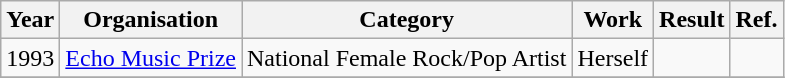<table class="wikitable">
<tr>
<th>Year</th>
<th>Organisation</th>
<th>Category</th>
<th>Work</th>
<th>Result</th>
<th>Ref.</th>
</tr>
<tr>
<td>1993</td>
<td><a href='#'>Echo Music Prize</a></td>
<td>National Female Rock/Pop Artist</td>
<td>Herself</td>
<td></td>
<td></td>
</tr>
<tr>
</tr>
</table>
